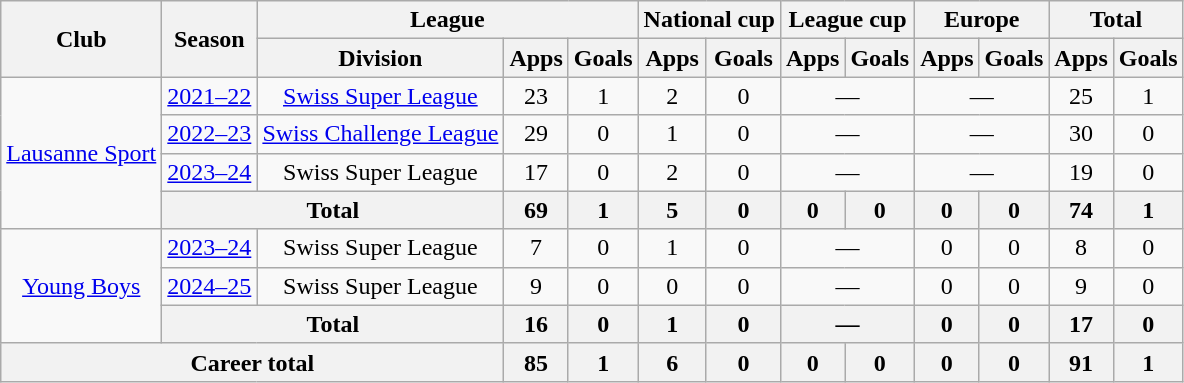<table class="wikitable" style="text-align:center">
<tr>
<th rowspan="2">Club</th>
<th rowspan="2">Season</th>
<th colspan="3">League</th>
<th colspan="2">National cup</th>
<th colspan="2">League cup</th>
<th colspan="2">Europe</th>
<th colspan="2">Total</th>
</tr>
<tr>
<th>Division</th>
<th>Apps</th>
<th>Goals</th>
<th>Apps</th>
<th>Goals</th>
<th>Apps</th>
<th>Goals</th>
<th>Apps</th>
<th>Goals</th>
<th>Apps</th>
<th>Goals</th>
</tr>
<tr>
<td rowspan="4"><a href='#'>Lausanne Sport</a></td>
<td><a href='#'>2021–22</a></td>
<td><a href='#'>Swiss Super League</a></td>
<td>23</td>
<td>1</td>
<td>2</td>
<td>0</td>
<td colspan="2">—</td>
<td colspan="2">—</td>
<td>25</td>
<td>1</td>
</tr>
<tr>
<td><a href='#'>2022–23</a></td>
<td><a href='#'>Swiss Challenge League</a></td>
<td>29</td>
<td>0</td>
<td>1</td>
<td>0</td>
<td colspan="2">—</td>
<td colspan="2">—</td>
<td>30</td>
<td>0</td>
</tr>
<tr>
<td><a href='#'>2023–24</a></td>
<td>Swiss Super League</td>
<td>17</td>
<td>0</td>
<td>2</td>
<td>0</td>
<td colspan="2">—</td>
<td colspan="2">—</td>
<td>19</td>
<td>0</td>
</tr>
<tr>
<th colspan="2">Total</th>
<th>69</th>
<th>1</th>
<th>5</th>
<th>0</th>
<th>0</th>
<th>0</th>
<th>0</th>
<th>0</th>
<th>74</th>
<th>1</th>
</tr>
<tr>
<td rowspan="3"><a href='#'>Young Boys</a></td>
<td><a href='#'>2023–24</a></td>
<td>Swiss Super League</td>
<td>7</td>
<td>0</td>
<td>1</td>
<td>0</td>
<td colspan="2">—</td>
<td>0</td>
<td>0</td>
<td>8</td>
<td>0</td>
</tr>
<tr>
<td><a href='#'>2024–25</a></td>
<td>Swiss Super League</td>
<td>9</td>
<td>0</td>
<td>0</td>
<td>0</td>
<td colspan="2">—</td>
<td>0</td>
<td>0</td>
<td>9</td>
<td>0</td>
</tr>
<tr>
<th colspan="2">Total</th>
<th>16</th>
<th>0</th>
<th>1</th>
<th>0</th>
<th colspan="2">—</th>
<th>0</th>
<th>0</th>
<th>17</th>
<th>0</th>
</tr>
<tr>
<th colspan="3">Career total</th>
<th>85</th>
<th>1</th>
<th>6</th>
<th>0</th>
<th>0</th>
<th>0</th>
<th>0</th>
<th>0</th>
<th>91</th>
<th>1</th>
</tr>
</table>
